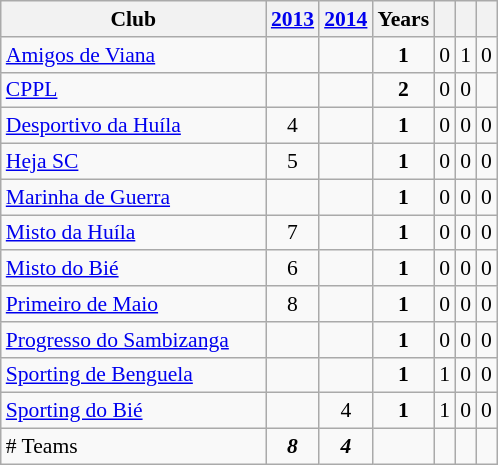<table class="wikitable" style="text-align:center; font-size:90%">
<tr>
<th width=170>Club</th>
<th><a href='#'>2013</a></th>
<th><a href='#'>2014</a></th>
<th>Years</th>
<th></th>
<th></th>
<th></th>
</tr>
<tr>
<td align=left><a href='#'>Amigos de Viana</a></td>
<td></td>
<td></td>
<td><strong>1</strong></td>
<td align="center">0</td>
<td align="center">1</td>
<td align="center">0</td>
</tr>
<tr>
<td align=left><a href='#'>CPPL</a></td>
<td></td>
<td></td>
<td><strong>2</strong></td>
<td align="center">0</td>
<td align="center">0</td>
<td align="center"></td>
</tr>
<tr>
<td align=left><a href='#'>Desportivo da Huíla</a></td>
<td>4</td>
<td></td>
<td><strong>1</strong></td>
<td align="center">0</td>
<td align="center">0</td>
<td align="center">0</td>
</tr>
<tr>
<td align=left><a href='#'>Heja SC</a></td>
<td>5</td>
<td></td>
<td><strong>1</strong></td>
<td align="center">0</td>
<td align="center">0</td>
<td align="center">0</td>
</tr>
<tr>
<td align=left><a href='#'>Marinha de Guerra</a></td>
<td></td>
<td></td>
<td><strong>1</strong></td>
<td align="center">0</td>
<td align="center">0</td>
<td align="center">0</td>
</tr>
<tr>
<td align=left><a href='#'>Misto da Huíla</a></td>
<td>7</td>
<td></td>
<td><strong>1</strong></td>
<td align="center">0</td>
<td align="center">0</td>
<td align="center">0</td>
</tr>
<tr>
<td align=left><a href='#'>Misto do Bié</a></td>
<td>6</td>
<td></td>
<td><strong>1</strong></td>
<td align="center">0</td>
<td align="center">0</td>
<td align="center">0</td>
</tr>
<tr>
<td align=left><a href='#'>Primeiro de Maio</a></td>
<td>8</td>
<td></td>
<td><strong>1</strong></td>
<td align="center">0</td>
<td align="center">0</td>
<td align="center">0</td>
</tr>
<tr>
<td align=left><a href='#'>Progresso do Sambizanga</a></td>
<td></td>
<td></td>
<td><strong>1</strong></td>
<td align="center">0</td>
<td align="center">0</td>
<td align="center">0</td>
</tr>
<tr>
<td align=left><a href='#'>Sporting de Benguela</a></td>
<td></td>
<td></td>
<td><strong>1</strong></td>
<td align="center">1</td>
<td align="center">0</td>
<td align="center">0</td>
</tr>
<tr>
<td align=left><a href='#'>Sporting do Bié</a></td>
<td></td>
<td>4</td>
<td><strong>1</strong></td>
<td align="center">1</td>
<td align="center">0</td>
<td align="center">0</td>
</tr>
<tr>
<td align=left># Teams</td>
<td><strong><em>8</em></strong></td>
<td><strong><em>4</em></strong></td>
<td></td>
<td></td>
<td></td>
<td></td>
</tr>
</table>
